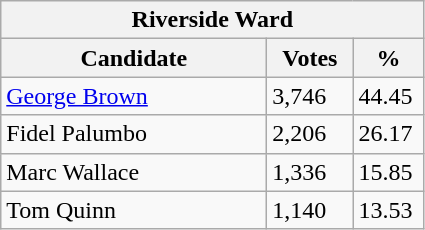<table class="wikitable">
<tr>
<th colspan="3">Riverside Ward</th>
</tr>
<tr>
<th style="width: 170px">Candidate</th>
<th style="width: 50px">Votes</th>
<th style="width: 40px">%</th>
</tr>
<tr>
<td><a href='#'>George Brown</a></td>
<td>3,746</td>
<td>44.45</td>
</tr>
<tr>
<td>Fidel Palumbo</td>
<td>2,206</td>
<td>26.17</td>
</tr>
<tr>
<td>Marc Wallace</td>
<td>1,336</td>
<td>15.85</td>
</tr>
<tr>
<td>Tom Quinn</td>
<td>1,140</td>
<td>13.53</td>
</tr>
</table>
